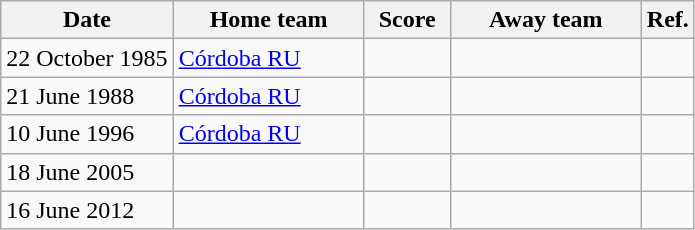<table class="wikitable" style="text-align:left">
<tr>
<th>Date</th>
<th width=120px>Home team</th>
<th width=50px>Score</th>
<th width=120px>Away team</th>
<th>Ref.</th>
</tr>
<tr>
<td>22 October 1985</td>
<td><a href='#'>Córdoba RU</a></td>
<td></td>
<td></td>
<td></td>
</tr>
<tr>
<td>21 June 1988</td>
<td><a href='#'>Córdoba RU</a></td>
<td></td>
<td></td>
<td></td>
</tr>
<tr>
<td>10 June 1996</td>
<td><a href='#'>Córdoba RU</a></td>
<td></td>
<td></td>
<td></td>
</tr>
<tr>
<td>18 June 2005</td>
<td></td>
<td></td>
<td></td>
<td></td>
</tr>
<tr>
<td>16 June 2012</td>
<td></td>
<td></td>
<td></td>
<td></td>
</tr>
</table>
